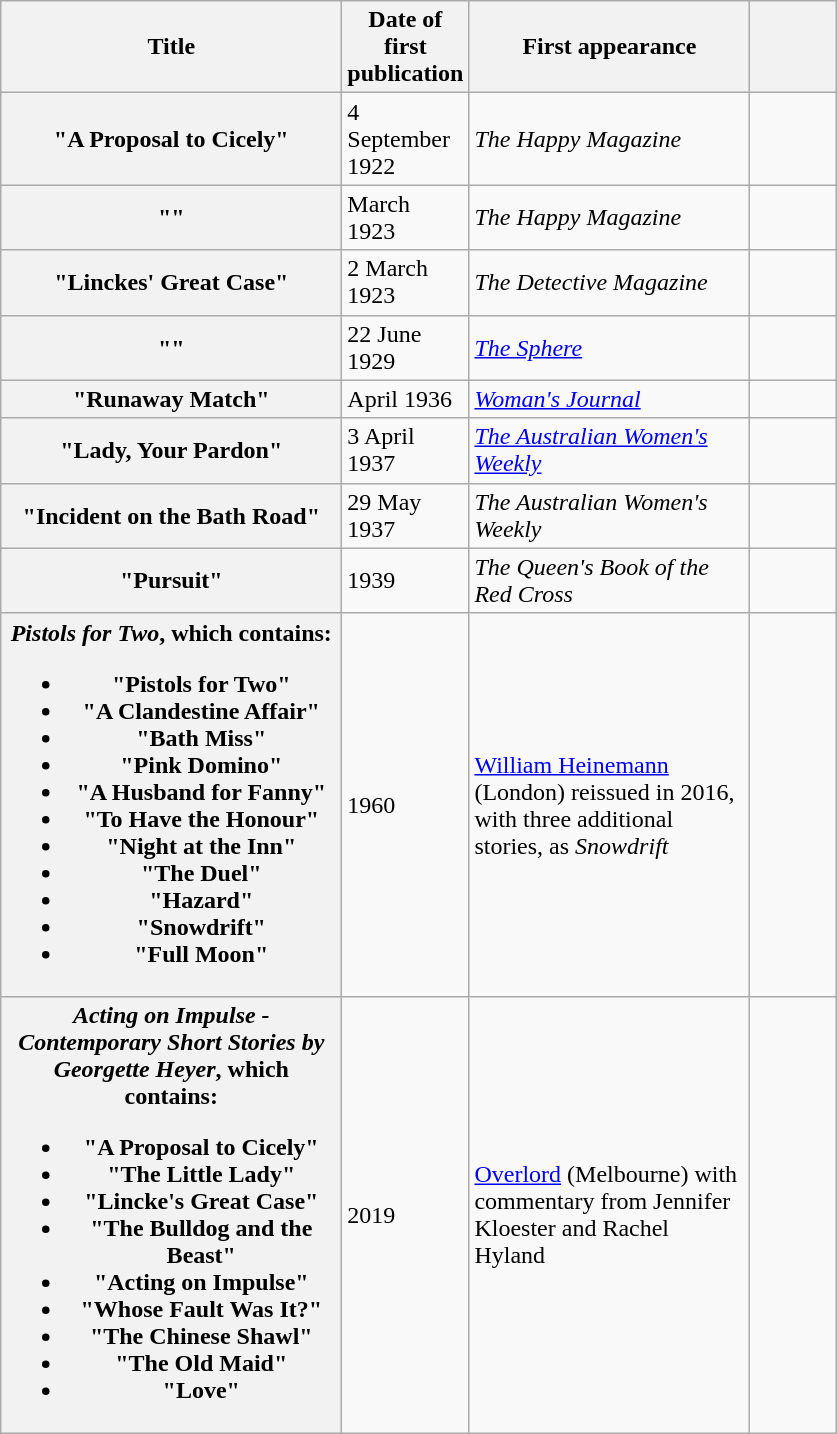<table class="wikitable plainrowheaders sortable" style="margin-right: 0;">
<tr>
<th width="220">Title</th>
<th width="60">Date of first<br>publication</th>
<th width="180">First appearance</th>
<th width="50" class="unsortable"></th>
</tr>
<tr>
<th scope="row">"A Proposal to Cicely"</th>
<td data-sort-value="1922-09-04">4 September 1922</td>
<td><em>The Happy Magazine</em></td>
<td></td>
</tr>
<tr>
<th scope="row">""</th>
<td data-sort-value="1923-03">March 1923</td>
<td><em>The Happy Magazine</em></td>
<td></td>
</tr>
<tr>
<th scope="row">"Linckes' Great Case"</th>
<td data-sort-value="1923-03-02">2 March 1923</td>
<td><em>The Detective Magazine</em></td>
<td></td>
</tr>
<tr>
<th scope="row">""</th>
<td data-sort-value="1929-06-22">22 June 1929</td>
<td><em><a href='#'>The Sphere</a></em></td>
<td></td>
</tr>
<tr>
<th scope="row">"Runaway Match"</th>
<td data-sort-value="1936-04">April 1936</td>
<td><em><a href='#'>Woman's Journal</a></em></td>
<td></td>
</tr>
<tr>
<th scope="row">"Lady, Your Pardon"</th>
<td data-sort-value="1937-04-03">3 April 1937</td>
<td><em><a href='#'>The Australian Women's Weekly</a></em></td>
<td></td>
</tr>
<tr>
<th scope="row">"Incident on the Bath Road"</th>
<td data-sort-value="1937-05-29">29 May 1937</td>
<td><em>The Australian Women's Weekly</em></td>
<td></td>
</tr>
<tr>
<th scope="row">"Pursuit"</th>
<td>1939</td>
<td><em>The Queen's Book of the Red Cross</em></td>
<td></td>
</tr>
<tr>
<th scope="row"><em>Pistols for Two</em>, which contains:<br><ul><li>"Pistols for Two"</li><li>"A Clandestine Affair"</li><li>"Bath Miss"</li><li>"Pink Domino"</li><li>"A Husband for Fanny"</li><li>"To Have the Honour"</li><li>"Night at the Inn"</li><li>"The Duel"</li><li>"Hazard"</li><li>"Snowdrift"</li><li>"Full Moon"</li></ul></th>
<td>1960</td>
<td><a href='#'>William Heinemann</a> (London) reissued in 2016, with three additional stories, as <em>Snowdrift</em></td>
<td></td>
</tr>
<tr>
<th scope="row"><em>Acting on Impulse - Contemporary Short Stories by Georgette Heyer</em>, which contains:<br><ul><li>"A Proposal to Cicely"</li><li>"The Little Lady"</li><li>"Lincke's Great Case"</li><li>"The Bulldog and the Beast"</li><li>"Acting on Impulse"</li><li>"Whose Fault Was It?"</li><li>"The Chinese Shawl"</li><li>"The Old Maid"</li><li>"Love"</li></ul></th>
<td>2019</td>
<td><a href='#'>Overlord</a> (Melbourne) with commentary from Jennifer Kloester and Rachel Hyland</td>
<td></td>
</tr>
</table>
